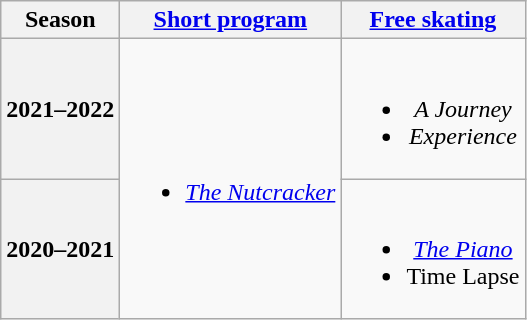<table class="wikitable" style="text-align:center">
<tr>
<th>Season</th>
<th><a href='#'>Short program</a></th>
<th><a href='#'>Free skating</a></th>
</tr>
<tr>
<th>2021–2022</th>
<td rowspan=2><br><ul><li><em><a href='#'>The Nutcracker</a></em><br></li></ul></td>
<td><br><ul><li><em>A Journey</em> <br></li><li><em>Experience</em> <br></li></ul></td>
</tr>
<tr>
<th>2020–2021<br></th>
<td><br><ul><li><em><a href='#'>The Piano</a></em></li><li>Time Lapse<br></li></ul></td>
</tr>
</table>
